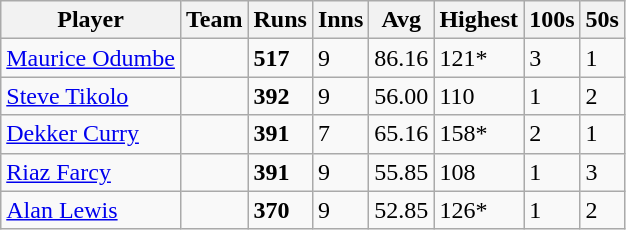<table class="wikitable">
<tr>
<th>Player</th>
<th>Team</th>
<th>Runs</th>
<th>Inns</th>
<th>Avg</th>
<th>Highest</th>
<th>100s</th>
<th>50s</th>
</tr>
<tr>
<td><a href='#'>Maurice Odumbe</a></td>
<td></td>
<td><strong>517</strong></td>
<td>9</td>
<td>86.16</td>
<td>121*</td>
<td>3</td>
<td>1</td>
</tr>
<tr>
<td><a href='#'>Steve Tikolo</a></td>
<td></td>
<td><strong>392</strong></td>
<td>9</td>
<td>56.00</td>
<td>110</td>
<td>1</td>
<td>2</td>
</tr>
<tr>
<td><a href='#'>Dekker Curry</a></td>
<td></td>
<td><strong>391</strong></td>
<td>7</td>
<td>65.16</td>
<td>158*</td>
<td>2</td>
<td>1</td>
</tr>
<tr>
<td><a href='#'>Riaz Farcy</a></td>
<td></td>
<td><strong>391</strong></td>
<td>9</td>
<td>55.85</td>
<td>108</td>
<td>1</td>
<td>3</td>
</tr>
<tr>
<td><a href='#'>Alan Lewis</a></td>
<td></td>
<td><strong>370</strong></td>
<td>9</td>
<td>52.85</td>
<td>126*</td>
<td>1</td>
<td>2</td>
</tr>
</table>
